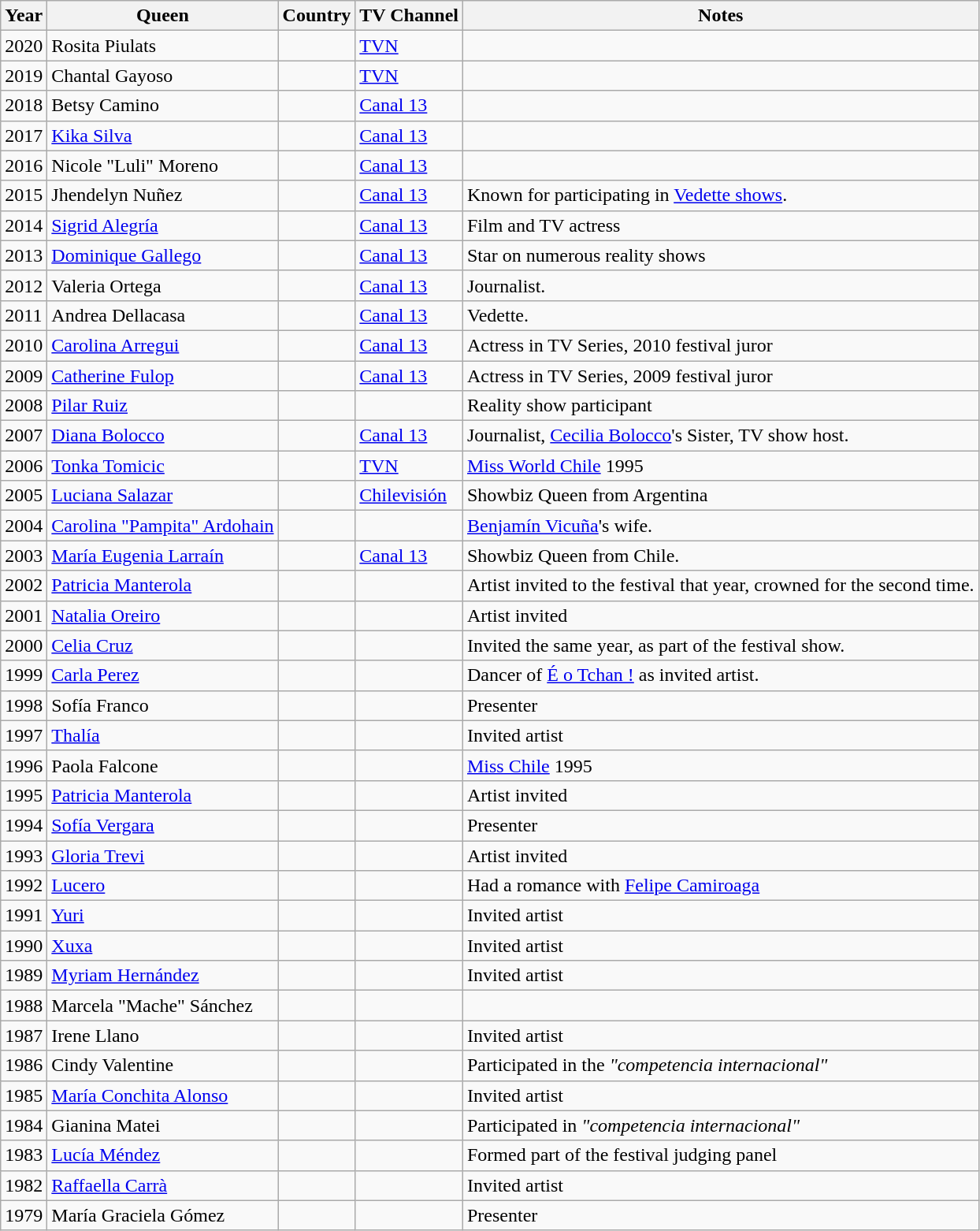<table class="wikitable">
<tr>
<th>Year</th>
<th>Queen</th>
<th>Country</th>
<th>TV Channel</th>
<th>Notes</th>
</tr>
<tr>
<td>2020</td>
<td>Rosita Piulats</td>
<td></td>
<td><a href='#'>TVN</a> </td>
<td></td>
</tr>
<tr>
<td>2019</td>
<td>Chantal Gayoso</td>
<td></td>
<td><a href='#'>TVN</a> </td>
<td></td>
</tr>
<tr>
<td>2018</td>
<td>Betsy Camino</td>
<td></td>
<td><a href='#'>Canal 13</a> </td>
<td></td>
</tr>
<tr>
<td>2017</td>
<td><a href='#'>Kika Silva</a></td>
<td></td>
<td><a href='#'>Canal 13</a> </td>
<td></td>
</tr>
<tr>
<td>2016</td>
<td>Nicole "Luli" Moreno</td>
<td></td>
<td><a href='#'>Canal 13</a> </td>
<td></td>
</tr>
<tr>
<td>2015</td>
<td>Jhendelyn Nuñez</td>
<td></td>
<td><a href='#'>Canal 13</a> </td>
<td>Known for participating in <a href='#'>Vedette shows</a>.</td>
</tr>
<tr>
<td>2014</td>
<td><a href='#'>Sigrid Alegría</a></td>
<td></td>
<td><a href='#'>Canal 13</a> </td>
<td>Film and TV actress</td>
</tr>
<tr>
<td>2013</td>
<td><a href='#'>Dominique Gallego</a></td>
<td></td>
<td><a href='#'>Canal 13</a> </td>
<td>Star on numerous reality shows</td>
</tr>
<tr>
<td>2012</td>
<td>Valeria Ortega</td>
<td></td>
<td><a href='#'>Canal 13</a> </td>
<td>Journalist.</td>
</tr>
<tr>
<td>2011</td>
<td>Andrea Dellacasa</td>
<td></td>
<td><a href='#'>Canal 13</a> </td>
<td>Vedette.</td>
</tr>
<tr>
<td>2010</td>
<td><a href='#'>Carolina Arregui</a></td>
<td></td>
<td><a href='#'>Canal 13</a> </td>
<td>Actress in TV Series, 2010 festival juror</td>
</tr>
<tr>
<td>2009</td>
<td><a href='#'>Catherine Fulop</a></td>
<td></td>
<td><a href='#'>Canal 13</a> </td>
<td>Actress in TV Series, 2009 festival juror</td>
</tr>
<tr>
<td>2008</td>
<td><a href='#'>Pilar Ruiz</a></td>
<td></td>
<td></td>
<td>Reality show participant</td>
</tr>
<tr>
<td>2007</td>
<td><a href='#'>Diana Bolocco</a></td>
<td></td>
<td><a href='#'>Canal 13</a> </td>
<td>Journalist, <a href='#'>Cecilia Bolocco</a>'s Sister, TV show host.</td>
</tr>
<tr>
<td>2006</td>
<td><a href='#'>Tonka Tomicic</a></td>
<td></td>
<td><a href='#'>TVN</a> </td>
<td><a href='#'>Miss World Chile</a> 1995</td>
</tr>
<tr>
<td>2005</td>
<td><a href='#'>Luciana Salazar</a></td>
<td></td>
<td><a href='#'>Chilevisión</a></td>
<td>Showbiz Queen from Argentina</td>
</tr>
<tr>
<td>2004</td>
<td><a href='#'>Carolina "Pampita" Ardohain</a></td>
<td></td>
<td></td>
<td><a href='#'>Benjamín Vicuña</a>'s wife.</td>
</tr>
<tr>
<td>2003</td>
<td><a href='#'>María Eugenia Larraín</a></td>
<td></td>
<td><a href='#'>Canal 13</a> </td>
<td>Showbiz Queen from Chile.</td>
</tr>
<tr>
<td>2002</td>
<td><a href='#'>Patricia Manterola</a></td>
<td></td>
<td></td>
<td>Artist invited to the festival that year, crowned for the second time.</td>
</tr>
<tr>
<td>2001</td>
<td><a href='#'>Natalia Oreiro</a></td>
<td></td>
<td></td>
<td>Artist invited</td>
</tr>
<tr>
<td>2000</td>
<td><a href='#'>Celia Cruz</a></td>
<td> </td>
<td></td>
<td>Invited the same year, as part of the festival show.</td>
</tr>
<tr>
<td>1999</td>
<td><a href='#'>Carla Perez</a></td>
<td></td>
<td></td>
<td>Dancer of <a href='#'>É o Tchan !</a> as invited artist.</td>
</tr>
<tr>
<td>1998</td>
<td>Sofía Franco</td>
<td></td>
<td></td>
<td>Presenter</td>
</tr>
<tr>
<td>1997</td>
<td><a href='#'>Thalía</a></td>
<td></td>
<td></td>
<td>Invited artist</td>
</tr>
<tr>
<td>1996</td>
<td>Paola Falcone</td>
<td></td>
<td></td>
<td><a href='#'>Miss Chile</a> 1995</td>
</tr>
<tr>
<td>1995</td>
<td><a href='#'>Patricia Manterola</a></td>
<td></td>
<td></td>
<td>Artist invited</td>
</tr>
<tr>
<td>1994</td>
<td><a href='#'>Sofía Vergara</a></td>
<td></td>
<td></td>
<td>Presenter</td>
</tr>
<tr>
<td>1993</td>
<td><a href='#'>Gloria Trevi</a></td>
<td></td>
<td></td>
<td>Artist invited</td>
</tr>
<tr>
<td>1992</td>
<td><a href='#'>Lucero</a></td>
<td></td>
<td></td>
<td>Had a romance with <a href='#'>Felipe Camiroaga</a></td>
</tr>
<tr>
<td>1991</td>
<td><a href='#'>Yuri</a></td>
<td></td>
<td></td>
<td>Invited artist</td>
</tr>
<tr>
<td>1990</td>
<td><a href='#'>Xuxa</a></td>
<td></td>
<td></td>
<td>Invited artist</td>
</tr>
<tr>
<td>1989</td>
<td><a href='#'>Myriam Hernández</a></td>
<td></td>
<td></td>
<td>Invited artist</td>
</tr>
<tr>
<td>1988</td>
<td>Marcela "Mache" Sánchez</td>
<td></td>
<td></td>
<td></td>
</tr>
<tr>
<td>1987</td>
<td>Irene Llano</td>
<td></td>
<td></td>
<td>Invited artist</td>
</tr>
<tr>
<td>1986</td>
<td>Cindy Valentine</td>
<td></td>
<td></td>
<td>Participated in the <em>"competencia internacional"</em></td>
</tr>
<tr>
<td>1985</td>
<td><a href='#'>María Conchita Alonso</a></td>
<td></td>
<td></td>
<td>Invited artist</td>
</tr>
<tr>
<td>1984</td>
<td>Gianina Matei</td>
<td></td>
<td></td>
<td>Participated in <em>"competencia internacional"</em></td>
</tr>
<tr>
<td>1983</td>
<td><a href='#'>Lucía Méndez</a></td>
<td></td>
<td></td>
<td>Formed part of the festival judging panel</td>
</tr>
<tr>
<td>1982</td>
<td><a href='#'>Raffaella Carrà</a></td>
<td></td>
<td></td>
<td>Invited artist</td>
</tr>
<tr>
<td>1979</td>
<td>María Graciela Gómez</td>
<td></td>
<td></td>
<td>Presenter</td>
</tr>
</table>
